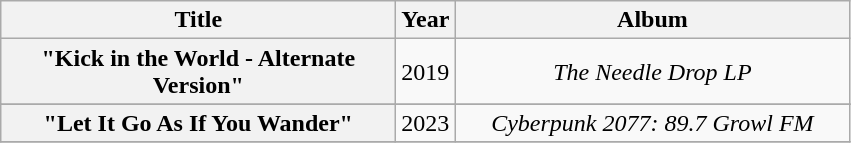<table class="wikitable plainrowheaders" style="text-align:center;">
<tr>
<th style="width:16em;">Title</th>
<th>Year</th>
<th style="width:16em;">Album</th>
</tr>
<tr>
<th scope="row">"Kick in the World - Alternate Version"</th>
<td rowspan="1">2019</td>
<td><em>The Needle Drop LP</em></td>
</tr>
<tr>
</tr>
<tr>
<th scope="row">"Let It Go As If You Wander"</th>
<td rowspan="1">2023</td>
<td><em>Cyberpunk 2077: 89.7 Growl FM</em></td>
</tr>
<tr>
</tr>
</table>
